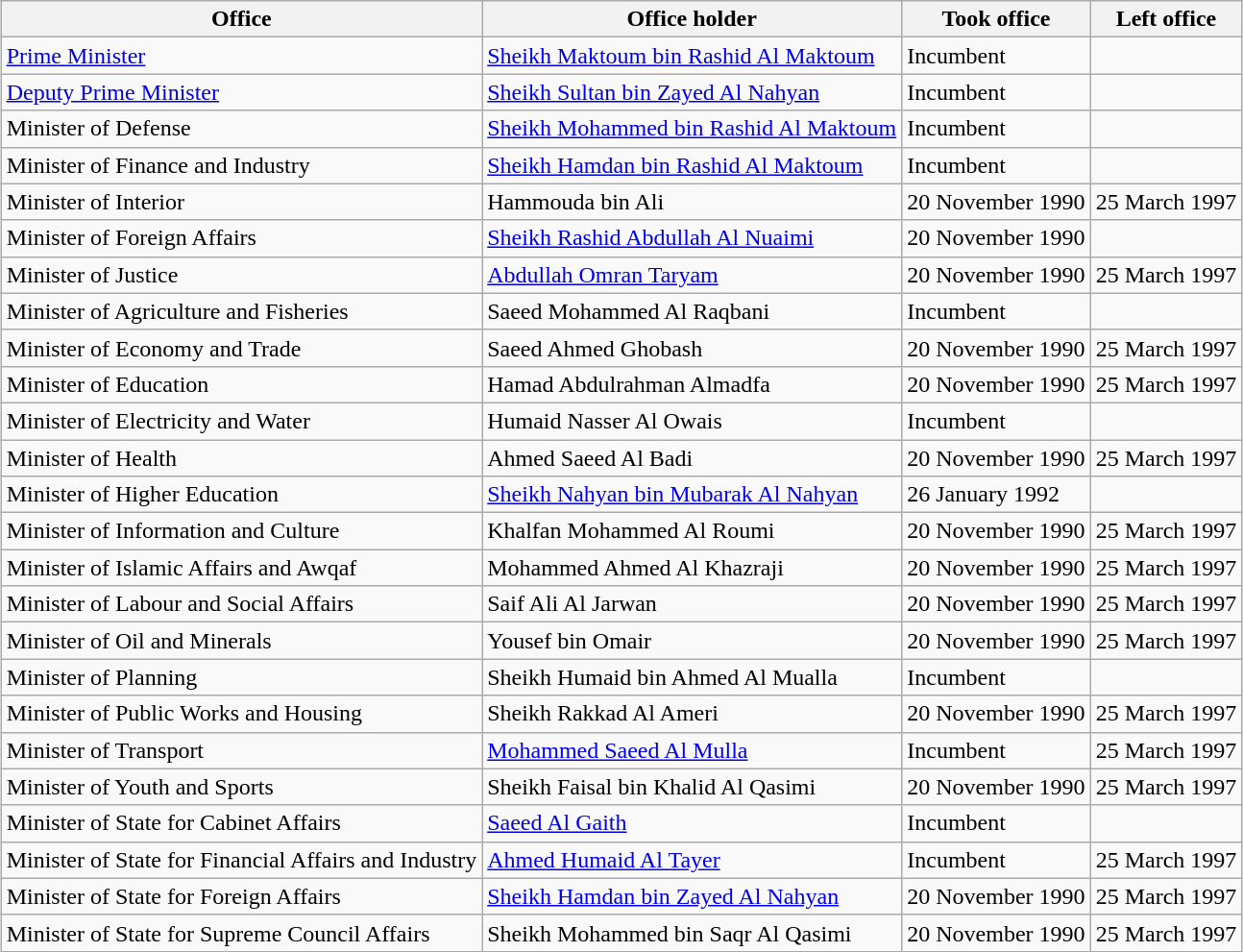<table class="wikitable" style="margin-left: auto; margin-right: auto; border: none;">
<tr>
<th>Office</th>
<th>Office holder</th>
<th>Took office</th>
<th>Left office</th>
</tr>
<tr>
<td><a href='#'>Prime Minister</a></td>
<td><a href='#'>Sheikh Maktoum bin Rashid Al Maktoum</a></td>
<td>Incumbent</td>
<td></td>
</tr>
<tr>
<td><a href='#'>Deputy Prime Minister</a></td>
<td><a href='#'>Sheikh Sultan bin Zayed Al Nahyan</a></td>
<td>Incumbent</td>
<td></td>
</tr>
<tr>
<td>Minister of Defense</td>
<td><a href='#'>Sheikh Mohammed bin Rashid Al Maktoum</a></td>
<td>Incumbent</td>
<td></td>
</tr>
<tr>
<td>Minister of Finance and Industry</td>
<td><a href='#'>Sheikh Hamdan bin Rashid Al Maktoum</a></td>
<td>Incumbent</td>
<td></td>
</tr>
<tr>
<td>Minister of Interior</td>
<td>Hammouda bin Ali</td>
<td>20 November 1990</td>
<td>25 March 1997</td>
</tr>
<tr>
<td>Minister of Foreign Affairs</td>
<td><a href='#'>Sheikh Rashid Abdullah Al Nuaimi</a></td>
<td>20 November 1990</td>
<td></td>
</tr>
<tr>
<td>Minister of Justice</td>
<td><a href='#'>Abdullah Omran Taryam</a></td>
<td>20 November 1990</td>
<td>25 March 1997</td>
</tr>
<tr>
<td>Minister of Agriculture and Fisheries</td>
<td>Saeed Mohammed Al Raqbani</td>
<td>Incumbent</td>
<td></td>
</tr>
<tr>
<td>Minister of Economy and Trade</td>
<td>Saeed Ahmed Ghobash</td>
<td>20 November 1990</td>
<td>25 March 1997</td>
</tr>
<tr>
<td>Minister of Education</td>
<td>Hamad Abdulrahman Almadfa</td>
<td>20 November 1990</td>
<td>25 March 1997</td>
</tr>
<tr>
<td>Minister of Electricity and Water</td>
<td>Humaid Nasser Al Owais</td>
<td>Incumbent</td>
<td></td>
</tr>
<tr>
<td>Minister of Health</td>
<td>Ahmed Saeed Al Badi</td>
<td>20 November 1990</td>
<td>25 March 1997</td>
</tr>
<tr>
<td>Minister of Higher Education</td>
<td><a href='#'>Sheikh Nahyan bin Mubarak Al Nahyan</a></td>
<td>26 January 1992</td>
<td></td>
</tr>
<tr>
<td>Minister of Information and Culture</td>
<td>Khalfan Mohammed Al Roumi</td>
<td>20 November 1990</td>
<td>25 March 1997</td>
</tr>
<tr>
<td>Minister of Islamic Affairs and Awqaf</td>
<td>Mohammed Ahmed Al Khazraji</td>
<td>20 November 1990</td>
<td>25 March 1997</td>
</tr>
<tr>
<td>Minister of Labour and Social Affairs</td>
<td>Saif Ali Al Jarwan</td>
<td>20 November 1990</td>
<td>25 March 1997</td>
</tr>
<tr>
<td>Minister of Oil and Minerals</td>
<td>Yousef bin Omair</td>
<td>20 November 1990</td>
<td>25 March 1997</td>
</tr>
<tr>
<td>Minister of Planning</td>
<td>Sheikh Humaid bin Ahmed Al Mualla</td>
<td>Incumbent</td>
<td></td>
</tr>
<tr>
<td>Minister of Public Works and Housing</td>
<td>Sheikh Rakkad Al Ameri</td>
<td>20 November 1990</td>
<td>25 March 1997</td>
</tr>
<tr>
<td>Minister of Transport</td>
<td><a href='#'>Mohammed Saeed Al Mulla</a></td>
<td>Incumbent</td>
<td>25 March 1997</td>
</tr>
<tr>
<td>Minister of Youth and Sports</td>
<td>Sheikh Faisal bin Khalid Al Qasimi</td>
<td>20 November 1990</td>
<td>25 March 1997</td>
</tr>
<tr>
<td>Minister of State for Cabinet Affairs</td>
<td><a href='#'>Saeed Al Gaith</a></td>
<td>Incumbent</td>
<td></td>
</tr>
<tr>
<td>Minister of State for Financial Affairs and Industry</td>
<td><a href='#'>Ahmed Humaid Al Tayer</a></td>
<td>Incumbent</td>
<td>25 March 1997</td>
</tr>
<tr>
<td>Minister of State for Foreign Affairs</td>
<td><a href='#'>Sheikh Hamdan bin Zayed Al Nahyan</a></td>
<td>20 November 1990</td>
<td>25 March 1997</td>
</tr>
<tr>
<td>Minister of State for Supreme Council Affairs</td>
<td>Sheikh Mohammed bin Saqr Al Qasimi</td>
<td>20 November 1990</td>
<td>25 March 1997</td>
</tr>
</table>
